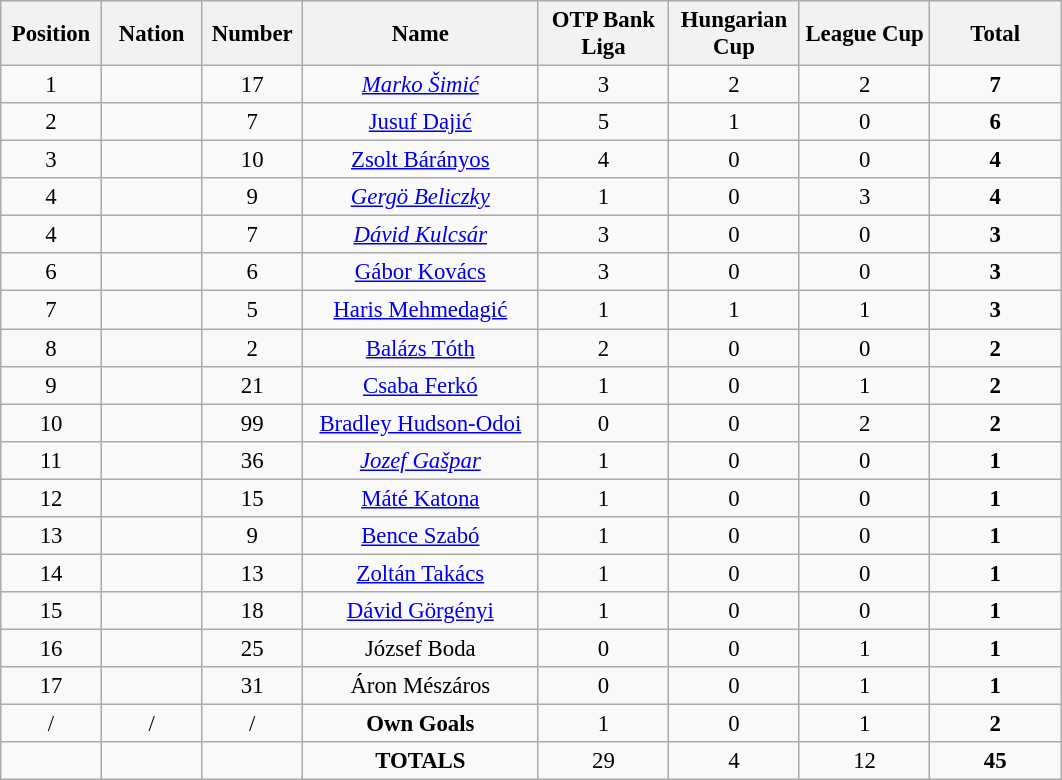<table class="wikitable" style="font-size: 95%; text-align: center;">
<tr>
<th width=60>Position</th>
<th width=60>Nation</th>
<th width=60>Number</th>
<th width=150>Name</th>
<th width=80>OTP Bank Liga</th>
<th width=80>Hungarian Cup</th>
<th width=80>League Cup</th>
<th width=80>Total</th>
</tr>
<tr>
<td>1</td>
<td></td>
<td>17</td>
<td><em><a href='#'>Marko Šimić</a></em></td>
<td>3</td>
<td>2</td>
<td>2</td>
<td><strong>7</strong></td>
</tr>
<tr>
<td>2</td>
<td></td>
<td>7</td>
<td><a href='#'>Jusuf Dajić</a></td>
<td>5</td>
<td>1</td>
<td>0</td>
<td><strong>6</strong></td>
</tr>
<tr>
<td>3</td>
<td></td>
<td>10</td>
<td><a href='#'>Zsolt Bárányos</a></td>
<td>4</td>
<td>0</td>
<td>0</td>
<td><strong>4</strong></td>
</tr>
<tr>
<td>4</td>
<td></td>
<td>9</td>
<td><em><a href='#'>Gergö Beliczky</a></em></td>
<td>1</td>
<td>0</td>
<td>3</td>
<td><strong>4</strong></td>
</tr>
<tr>
<td>4</td>
<td></td>
<td>7</td>
<td><em><a href='#'>Dávid Kulcsár</a></em></td>
<td>3</td>
<td>0</td>
<td>0</td>
<td><strong>3</strong></td>
</tr>
<tr>
<td>6</td>
<td></td>
<td>6</td>
<td><a href='#'>Gábor Kovács</a></td>
<td>3</td>
<td>0</td>
<td>0</td>
<td><strong>3</strong></td>
</tr>
<tr>
<td>7</td>
<td></td>
<td>5</td>
<td><a href='#'>Haris Mehmedagić</a></td>
<td>1</td>
<td>1</td>
<td>1</td>
<td><strong>3</strong></td>
</tr>
<tr>
<td>8</td>
<td></td>
<td>2</td>
<td><a href='#'>Balázs Tóth</a></td>
<td>2</td>
<td>0</td>
<td>0</td>
<td><strong>2</strong></td>
</tr>
<tr>
<td>9</td>
<td></td>
<td>21</td>
<td><a href='#'>Csaba Ferkó</a></td>
<td>1</td>
<td>0</td>
<td>1</td>
<td><strong>2</strong></td>
</tr>
<tr>
<td>10</td>
<td></td>
<td>99</td>
<td><a href='#'>Bradley Hudson-Odoi</a></td>
<td>0</td>
<td>0</td>
<td>2</td>
<td><strong>2</strong></td>
</tr>
<tr>
<td>11</td>
<td></td>
<td>36</td>
<td><em><a href='#'>Jozef Gašpar</a></em></td>
<td>1</td>
<td>0</td>
<td>0</td>
<td><strong>1</strong></td>
</tr>
<tr>
<td>12</td>
<td></td>
<td>15</td>
<td><a href='#'>Máté Katona</a></td>
<td>1</td>
<td>0</td>
<td>0</td>
<td><strong>1</strong></td>
</tr>
<tr>
<td>13</td>
<td></td>
<td>9</td>
<td><a href='#'>Bence Szabó</a></td>
<td>1</td>
<td>0</td>
<td>0</td>
<td><strong>1</strong></td>
</tr>
<tr>
<td>14</td>
<td></td>
<td>13</td>
<td><a href='#'>Zoltán Takács</a></td>
<td>1</td>
<td>0</td>
<td>0</td>
<td><strong>1</strong></td>
</tr>
<tr>
<td>15</td>
<td></td>
<td>18</td>
<td><a href='#'>Dávid Görgényi</a></td>
<td>1</td>
<td>0</td>
<td>0</td>
<td><strong>1</strong></td>
</tr>
<tr>
<td>16</td>
<td></td>
<td>25</td>
<td>József Boda</td>
<td>0</td>
<td>0</td>
<td>1</td>
<td><strong>1</strong></td>
</tr>
<tr>
<td>17</td>
<td></td>
<td>31</td>
<td>Áron Mészáros</td>
<td>0</td>
<td>0</td>
<td>1</td>
<td><strong>1</strong></td>
</tr>
<tr>
<td>/</td>
<td>/</td>
<td>/</td>
<td><strong>Own Goals</strong></td>
<td>1</td>
<td>0</td>
<td>1</td>
<td><strong>2</strong></td>
</tr>
<tr>
<td></td>
<td></td>
<td></td>
<td><strong>TOTALS</strong></td>
<td>29</td>
<td>4</td>
<td>12</td>
<td><strong>45</strong></td>
</tr>
</table>
